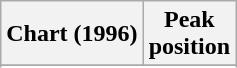<table class="wikitable plainrowheaders">
<tr>
<th scope="col">Chart (1996)</th>
<th scope="col">Peak<br>position</th>
</tr>
<tr>
</tr>
<tr>
</tr>
</table>
